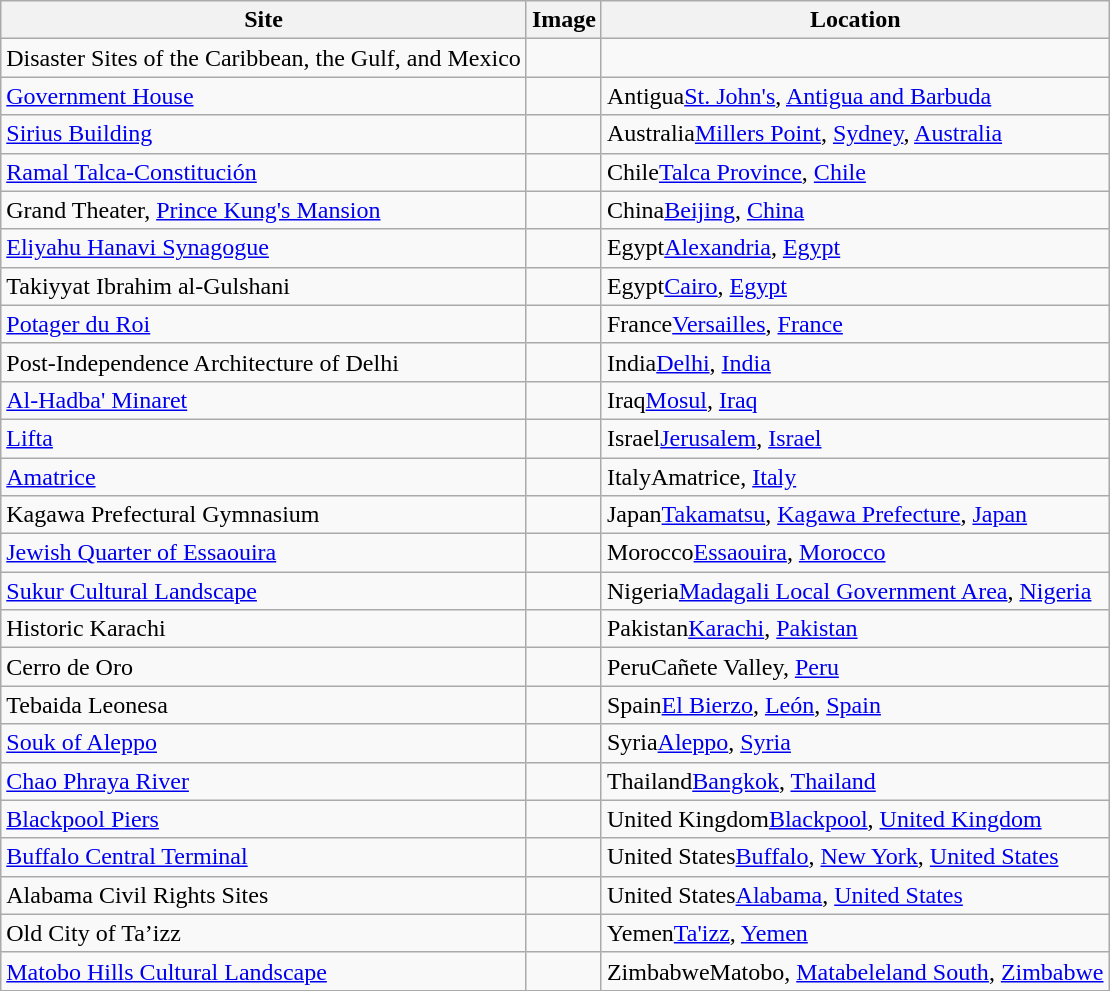<table class="wikitable sortable">
<tr>
<th>Site</th>
<th class="unsortable" scope="col">Image</th>
<th>Location</th>
</tr>
<tr>
<td>Disaster Sites of the Caribbean, the Gulf, and Mexico</td>
<td></td>
<td></td>
</tr>
<tr>
<td><a href='#'>Government House</a></td>
<td></td>
<td><span>Antigua</span><a href='#'>St. John's</a>, <a href='#'>Antigua and Barbuda</a></td>
</tr>
<tr>
<td><a href='#'>Sirius Building</a></td>
<td></td>
<td><span>Australia</span><a href='#'>Millers Point</a>, <a href='#'>Sydney</a>, <a href='#'>Australia</a></td>
</tr>
<tr>
<td><a href='#'>Ramal Talca-Constitución</a></td>
<td></td>
<td><span>Chile</span><a href='#'>Talca Province</a>, <a href='#'>Chile</a></td>
</tr>
<tr>
<td>Grand Theater, <a href='#'>Prince Kung's Mansion</a></td>
<td></td>
<td><span>China</span><a href='#'>Beijing</a>, <a href='#'>China</a></td>
</tr>
<tr>
<td><a href='#'>Eliyahu Hanavi Synagogue</a></td>
<td></td>
<td><span>Egypt</span><a href='#'>Alexandria</a>, <a href='#'>Egypt</a></td>
</tr>
<tr>
<td>Takiyyat Ibrahim al-Gulshani</td>
<td></td>
<td><span>Egypt</span><a href='#'>Cairo</a>, <a href='#'>Egypt</a></td>
</tr>
<tr>
<td><a href='#'>Potager du Roi</a></td>
<td></td>
<td><span>France</span><a href='#'>Versailles</a>, <a href='#'>France</a></td>
</tr>
<tr>
<td>Post-Independence Architecture of Delhi</td>
<td></td>
<td><span>India</span><a href='#'>Delhi</a>, <a href='#'>India</a></td>
</tr>
<tr>
<td><a href='#'>Al-Hadba' Minaret</a></td>
<td></td>
<td><span>Iraq</span><a href='#'>Mosul</a>, <a href='#'>Iraq</a></td>
</tr>
<tr>
<td><a href='#'>Lifta</a></td>
<td></td>
<td><span>Israel</span><a href='#'>Jerusalem</a>, <a href='#'>Israel</a></td>
</tr>
<tr>
<td><a href='#'>Amatrice</a></td>
<td></td>
<td><span>Italy</span>Amatrice, <a href='#'>Italy</a></td>
</tr>
<tr>
<td>Kagawa Prefectural Gymnasium</td>
<td></td>
<td><span>Japan</span><a href='#'>Takamatsu</a>, <a href='#'>Kagawa Prefecture</a>, <a href='#'>Japan</a></td>
</tr>
<tr>
<td><a href='#'>Jewish Quarter of Essaouira</a></td>
<td></td>
<td><span>Morocco</span><a href='#'>Essaouira</a>, <a href='#'>Morocco</a></td>
</tr>
<tr>
<td><a href='#'>Sukur Cultural Landscape</a></td>
<td></td>
<td><span>Nigeria</span><a href='#'>Madagali Local Government Area</a>, <a href='#'>Nigeria</a></td>
</tr>
<tr>
<td>Historic Karachi</td>
<td></td>
<td><span>Pakistan</span><a href='#'>Karachi</a>, <a href='#'>Pakistan</a></td>
</tr>
<tr>
<td>Cerro de Oro</td>
<td></td>
<td><span>Peru</span>Cañete Valley, <a href='#'>Peru</a></td>
</tr>
<tr>
<td>Tebaida Leonesa</td>
<td></td>
<td><span>Spain</span><a href='#'>El Bierzo</a>, <a href='#'>León</a>, <a href='#'>Spain</a></td>
</tr>
<tr>
<td><a href='#'>Souk of Aleppo</a></td>
<td></td>
<td><span>Syria</span><a href='#'>Aleppo</a>, <a href='#'>Syria</a></td>
</tr>
<tr>
<td><a href='#'>Chao Phraya River</a></td>
<td></td>
<td><span>Thailand</span><a href='#'>Bangkok</a>, <a href='#'>Thailand</a></td>
</tr>
<tr>
<td><a href='#'>Blackpool Piers</a></td>
<td></td>
<td><span>United Kingdom</span><a href='#'>Blackpool</a>, <a href='#'>United Kingdom</a></td>
</tr>
<tr>
<td><a href='#'>Buffalo Central Terminal</a></td>
<td></td>
<td><span>United States</span><a href='#'>Buffalo</a>, <a href='#'>New York</a>, <a href='#'>United States</a></td>
</tr>
<tr>
<td>Alabama Civil Rights Sites</td>
<td></td>
<td><span>United States</span><a href='#'>Alabama</a>, <a href='#'>United States</a></td>
</tr>
<tr>
<td>Old City of Ta’izz</td>
<td></td>
<td><span>Yemen</span><a href='#'>Ta'izz</a>, <a href='#'>Yemen</a></td>
</tr>
<tr>
<td><a href='#'>Matobo Hills Cultural Landscape</a></td>
<td></td>
<td><span>Zimbabwe</span>Matobo, <a href='#'>Matabeleland South</a>, <a href='#'>Zimbabwe</a></td>
</tr>
<tr>
</tr>
</table>
